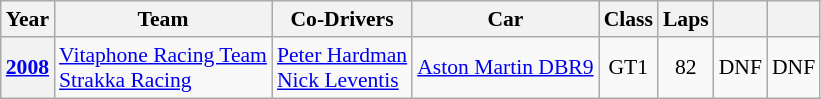<table class="wikitable" style="text-align:center; font-size:90%">
<tr>
<th>Year</th>
<th>Team</th>
<th>Co-Drivers</th>
<th>Car</th>
<th>Class</th>
<th>Laps</th>
<th></th>
<th></th>
</tr>
<tr>
<th><a href='#'>2008</a></th>
<td align="left" nowrap> <a href='#'>Vitaphone Racing Team</a><br> <a href='#'>Strakka Racing</a></td>
<td align="left" nowrap> <a href='#'>Peter Hardman</a><br> <a href='#'>Nick Leventis</a></td>
<td align="left" nowrap><a href='#'>Aston Martin DBR9</a></td>
<td>GT1</td>
<td>82</td>
<td>DNF</td>
<td>DNF</td>
</tr>
</table>
